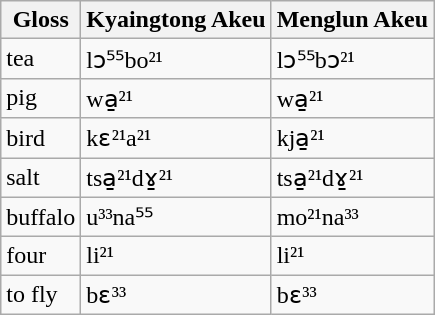<table class="wikitable">
<tr>
<th>Gloss</th>
<th>Kyaingtong Akeu</th>
<th>Menglun Akeu</th>
</tr>
<tr>
<td>tea</td>
<td>lɔ⁵⁵bo²¹</td>
<td>lɔ⁵⁵bɔ²¹</td>
</tr>
<tr>
<td>pig</td>
<td>wa̱²¹</td>
<td>wa̱²¹</td>
</tr>
<tr>
<td>bird</td>
<td>kɛ²¹a²¹</td>
<td>kja̱²¹</td>
</tr>
<tr>
<td>salt</td>
<td>tsa̱²¹dɤ̱²¹</td>
<td>tsa̱²¹dɤ̱²¹</td>
</tr>
<tr>
<td>buffalo</td>
<td>u³³na⁵⁵</td>
<td>mo²¹na³³</td>
</tr>
<tr>
<td>four</td>
<td>li²¹</td>
<td>li²¹</td>
</tr>
<tr>
<td>to fly</td>
<td>bɛ³³</td>
<td>bɛ³³</td>
</tr>
</table>
